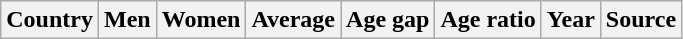<table class="wikitable sortable" style="text-align:right">
<tr>
<th>Country</th>
<th>Men</th>
<th>Women</th>
<th>Average</th>
<th>Age gap</th>
<th>Age ratio</th>
<th>Year</th>
<th>Source<br>














































</th>
</tr>
</table>
